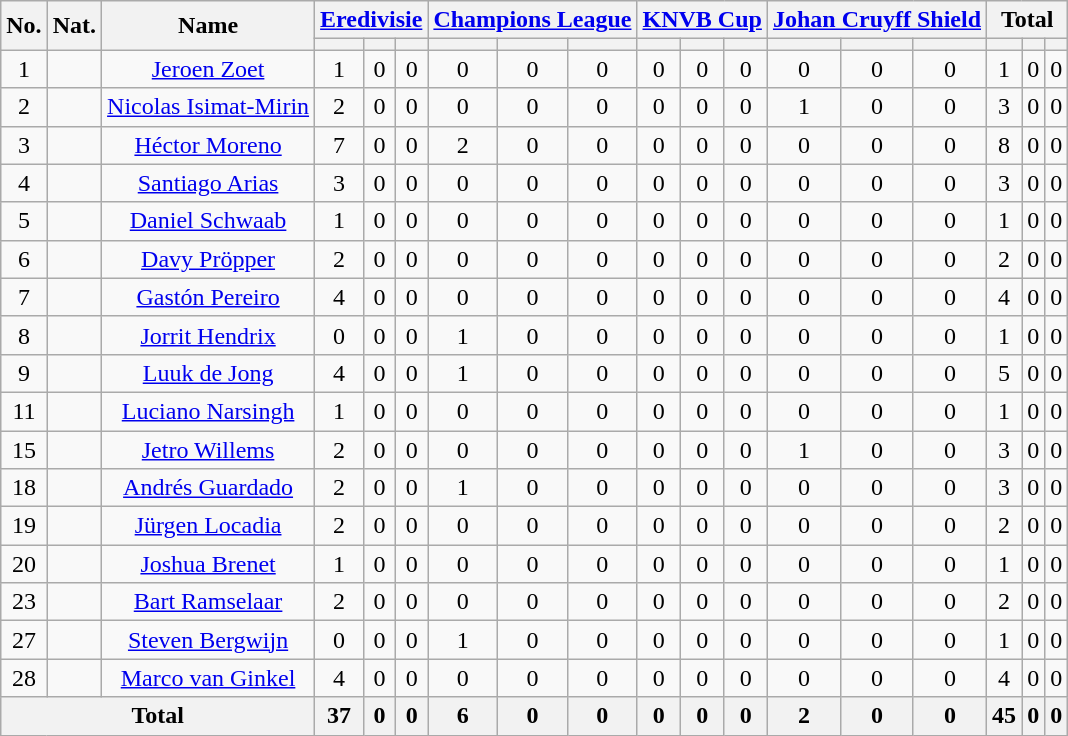<table class="wikitable sortable" style="text-align: center;">
<tr>
<th rowspan="2">No.</th>
<th rowspan="2">Nat.</th>
<th rowspan="2">Name</th>
<th colspan="3"><a href='#'>Eredivisie</a></th>
<th colspan="3"><a href='#'>Champions League</a></th>
<th colspan="3"><a href='#'>KNVB Cup</a></th>
<th colspan="3"><a href='#'>Johan Cruyff Shield</a></th>
<th colspan="3">Total</th>
</tr>
<tr>
<th></th>
<th></th>
<th></th>
<th></th>
<th></th>
<th></th>
<th></th>
<th></th>
<th></th>
<th></th>
<th></th>
<th></th>
<th></th>
<th></th>
<th></th>
</tr>
<tr>
<td>1</td>
<td></td>
<td><a href='#'>Jeroen Zoet</a></td>
<td>1</td>
<td>0</td>
<td>0</td>
<td>0</td>
<td>0</td>
<td>0</td>
<td>0</td>
<td>0</td>
<td>0</td>
<td>0</td>
<td>0</td>
<td>0</td>
<td>1</td>
<td>0</td>
<td>0</td>
</tr>
<tr>
<td>2</td>
<td></td>
<td><a href='#'>Nicolas Isimat-Mirin</a></td>
<td>2</td>
<td>0</td>
<td>0</td>
<td>0</td>
<td>0</td>
<td>0</td>
<td>0</td>
<td>0</td>
<td>0</td>
<td>1</td>
<td>0</td>
<td>0</td>
<td>3</td>
<td>0</td>
<td>0</td>
</tr>
<tr>
<td>3</td>
<td></td>
<td><a href='#'>Héctor Moreno</a></td>
<td>7</td>
<td>0</td>
<td>0</td>
<td>2</td>
<td>0</td>
<td>0</td>
<td>0</td>
<td>0</td>
<td>0</td>
<td>0</td>
<td>0</td>
<td>0</td>
<td>8</td>
<td>0</td>
<td>0</td>
</tr>
<tr>
<td>4</td>
<td></td>
<td><a href='#'>Santiago Arias</a></td>
<td>3</td>
<td>0</td>
<td>0</td>
<td>0</td>
<td>0</td>
<td>0</td>
<td>0</td>
<td>0</td>
<td>0</td>
<td>0</td>
<td>0</td>
<td>0</td>
<td>3</td>
<td>0</td>
<td>0</td>
</tr>
<tr>
<td>5</td>
<td></td>
<td><a href='#'>Daniel Schwaab</a></td>
<td>1</td>
<td>0</td>
<td>0</td>
<td>0</td>
<td>0</td>
<td>0</td>
<td>0</td>
<td>0</td>
<td>0</td>
<td>0</td>
<td>0</td>
<td>0</td>
<td>1</td>
<td>0</td>
<td>0</td>
</tr>
<tr>
<td>6</td>
<td></td>
<td><a href='#'>Davy Pröpper</a></td>
<td>2</td>
<td>0</td>
<td>0</td>
<td>0</td>
<td>0</td>
<td>0</td>
<td>0</td>
<td>0</td>
<td>0</td>
<td>0</td>
<td>0</td>
<td>0</td>
<td>2</td>
<td>0</td>
<td>0</td>
</tr>
<tr>
<td>7</td>
<td></td>
<td><a href='#'>Gastón Pereiro</a></td>
<td>4</td>
<td>0</td>
<td>0</td>
<td>0</td>
<td>0</td>
<td>0</td>
<td>0</td>
<td>0</td>
<td>0</td>
<td>0</td>
<td>0</td>
<td>0</td>
<td>4</td>
<td>0</td>
<td>0</td>
</tr>
<tr>
<td>8</td>
<td></td>
<td><a href='#'>Jorrit Hendrix</a></td>
<td>0</td>
<td>0</td>
<td>0</td>
<td>1</td>
<td>0</td>
<td>0</td>
<td>0</td>
<td>0</td>
<td>0</td>
<td>0</td>
<td>0</td>
<td>0</td>
<td>1</td>
<td>0</td>
<td>0</td>
</tr>
<tr>
<td>9</td>
<td></td>
<td><a href='#'>Luuk de Jong</a></td>
<td>4</td>
<td>0</td>
<td>0</td>
<td>1</td>
<td>0</td>
<td>0</td>
<td>0</td>
<td>0</td>
<td>0</td>
<td>0</td>
<td>0</td>
<td>0</td>
<td>5</td>
<td>0</td>
<td>0</td>
</tr>
<tr>
<td>11</td>
<td></td>
<td><a href='#'>Luciano Narsingh</a></td>
<td>1</td>
<td>0</td>
<td>0</td>
<td>0</td>
<td>0</td>
<td>0</td>
<td>0</td>
<td>0</td>
<td>0</td>
<td>0</td>
<td>0</td>
<td>0</td>
<td>1</td>
<td>0</td>
<td>0</td>
</tr>
<tr>
<td>15</td>
<td></td>
<td><a href='#'>Jetro Willems</a></td>
<td>2</td>
<td>0</td>
<td>0</td>
<td>0</td>
<td>0</td>
<td>0</td>
<td>0</td>
<td>0</td>
<td>0</td>
<td>1</td>
<td>0</td>
<td>0</td>
<td>3</td>
<td>0</td>
<td>0</td>
</tr>
<tr>
<td>18</td>
<td></td>
<td><a href='#'>Andrés Guardado</a></td>
<td>2</td>
<td>0</td>
<td>0</td>
<td>1</td>
<td>0</td>
<td>0</td>
<td>0</td>
<td>0</td>
<td>0</td>
<td>0</td>
<td>0</td>
<td>0</td>
<td>3</td>
<td>0</td>
<td>0</td>
</tr>
<tr>
<td>19</td>
<td></td>
<td><a href='#'>Jürgen Locadia</a></td>
<td>2</td>
<td>0</td>
<td>0</td>
<td>0</td>
<td>0</td>
<td>0</td>
<td>0</td>
<td>0</td>
<td>0</td>
<td>0</td>
<td>0</td>
<td>0</td>
<td>2</td>
<td>0</td>
<td>0</td>
</tr>
<tr>
<td>20</td>
<td></td>
<td><a href='#'>Joshua Brenet</a></td>
<td>1</td>
<td>0</td>
<td>0</td>
<td>0</td>
<td>0</td>
<td>0</td>
<td>0</td>
<td>0</td>
<td>0</td>
<td>0</td>
<td>0</td>
<td>0</td>
<td>1</td>
<td>0</td>
<td>0</td>
</tr>
<tr>
<td>23</td>
<td></td>
<td><a href='#'>Bart Ramselaar</a></td>
<td>2</td>
<td>0</td>
<td>0</td>
<td>0</td>
<td>0</td>
<td>0</td>
<td>0</td>
<td>0</td>
<td>0</td>
<td>0</td>
<td>0</td>
<td>0</td>
<td>2</td>
<td>0</td>
<td>0</td>
</tr>
<tr>
<td>27</td>
<td></td>
<td><a href='#'>Steven Bergwijn</a></td>
<td>0</td>
<td>0</td>
<td>0</td>
<td>1</td>
<td>0</td>
<td>0</td>
<td>0</td>
<td>0</td>
<td>0</td>
<td>0</td>
<td>0</td>
<td>0</td>
<td>1</td>
<td>0</td>
<td>0</td>
</tr>
<tr>
<td>28</td>
<td></td>
<td><a href='#'>Marco van Ginkel</a></td>
<td>4</td>
<td>0</td>
<td>0</td>
<td>0</td>
<td>0</td>
<td>0</td>
<td>0</td>
<td>0</td>
<td>0</td>
<td>0</td>
<td>0</td>
<td>0</td>
<td>4</td>
<td>0</td>
<td>0</td>
</tr>
<tr>
<th colspan=3>Total</th>
<th>37</th>
<th>0</th>
<th>0</th>
<th>6</th>
<th>0</th>
<th>0</th>
<th>0</th>
<th>0</th>
<th>0</th>
<th>2</th>
<th>0</th>
<th>0</th>
<th>45</th>
<th>0</th>
<th>0</th>
</tr>
</table>
